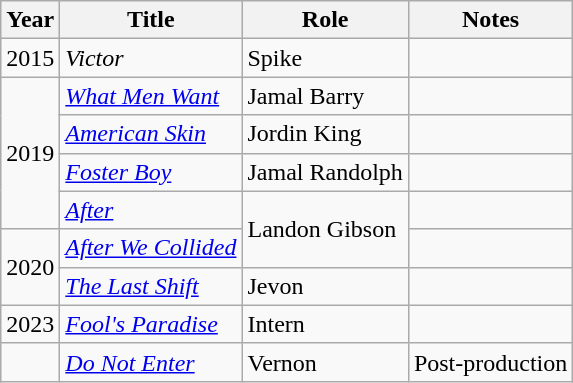<table class="wikitable sortable">
<tr>
<th>Year</th>
<th>Title</th>
<th>Role</th>
<th class="unsortable">Notes</th>
</tr>
<tr>
<td>2015</td>
<td><em>Victor</em></td>
<td>Spike</td>
<td></td>
</tr>
<tr>
<td rowspan="4">2019</td>
<td><em><a href='#'>What Men Want</a></em></td>
<td>Jamal Barry</td>
<td></td>
</tr>
<tr>
<td><a href='#'><em>American Skin</em></a></td>
<td>Jordin King</td>
<td></td>
</tr>
<tr>
<td><em><a href='#'>Foster Boy</a></em></td>
<td>Jamal Randolph</td>
<td></td>
</tr>
<tr>
<td><em><a href='#'>After</a></em></td>
<td rowspan="2">Landon Gibson</td>
<td></td>
</tr>
<tr>
<td rowspan="2">2020</td>
<td><em><a href='#'>After We Collided</a></em></td>
<td></td>
</tr>
<tr>
<td><em><a href='#'>The Last Shift</a></em></td>
<td>Jevon</td>
<td></td>
</tr>
<tr>
<td>2023</td>
<td><em><a href='#'>Fool's Paradise</a></em></td>
<td>Intern</td>
<td></td>
</tr>
<tr>
<td></td>
<td><em><a href='#'>Do Not Enter</a></em></td>
<td>Vernon</td>
<td>Post-production</td>
</tr>
</table>
